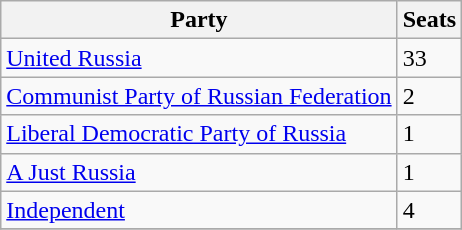<table class="wikitable">
<tr>
<th>Party</th>
<th>Seats</th>
</tr>
<tr>
<td><a href='#'>United Russia</a></td>
<td>33</td>
</tr>
<tr>
<td><a href='#'>Communist Party of Russian Federation</a></td>
<td>2</td>
</tr>
<tr>
<td><a href='#'>Liberal Democratic Party of Russia</a></td>
<td>1</td>
</tr>
<tr>
<td><a href='#'>A Just Russia</a></td>
<td>1</td>
</tr>
<tr>
<td><a href='#'>Independent</a></td>
<td>4</td>
</tr>
<tr>
</tr>
</table>
